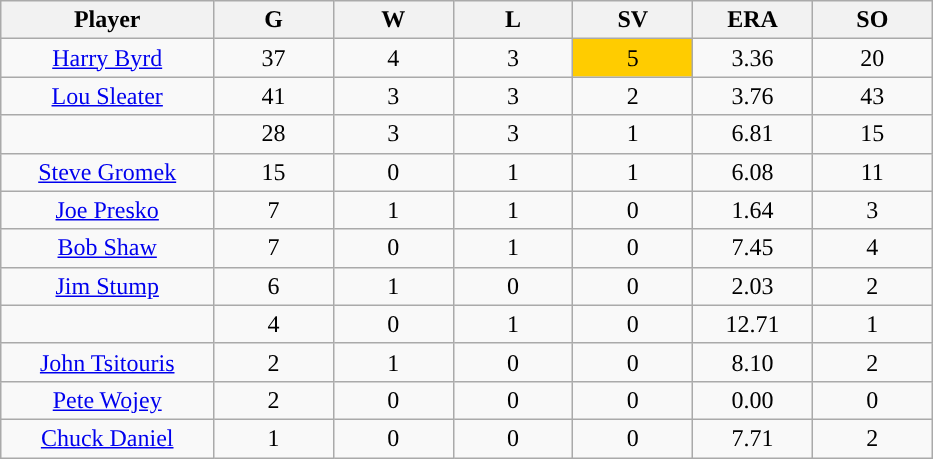<table class="wikitable sortable">
<tr>
<th bgcolor="#DDDDFF" width="16%">Player</th>
<th bgcolor="#DDDDFF" width="9%">G</th>
<th bgcolor="#DDDDFF" width="9%">W</th>
<th bgcolor="#DDDDFF" width="9%">L</th>
<th bgcolor="#DDDDFF" width="9%">SV</th>
<th bgcolor="#DDDDFF" width="9%">ERA</th>
<th bgcolor="#DDDDFF" width="9%">SO</th>
</tr>
<tr align="center">
<td><a href='#'>Harry Byrd</a></td>
<td>37</td>
<td>4</td>
<td>3</td>
<td style="background:#fc0;">5</td>
<td>3.36</td>
<td>20</td>
</tr>
<tr align=center>
<td><a href='#'>Lou Sleater</a></td>
<td>41</td>
<td>3</td>
<td>3</td>
<td>2</td>
<td>3.76</td>
<td>43</td>
</tr>
<tr align="center">
<td></td>
<td>28</td>
<td>3</td>
<td>3</td>
<td>1</td>
<td>6.81</td>
<td>15</td>
</tr>
<tr align="center">
<td><a href='#'>Steve Gromek</a></td>
<td>15</td>
<td>0</td>
<td>1</td>
<td>1</td>
<td>6.08</td>
<td>11</td>
</tr>
<tr align="center">
<td><a href='#'>Joe Presko</a></td>
<td>7</td>
<td>1</td>
<td>1</td>
<td>0</td>
<td>1.64</td>
<td>3</td>
</tr>
<tr align="center">
<td><a href='#'>Bob Shaw</a></td>
<td>7</td>
<td>0</td>
<td>1</td>
<td>0</td>
<td>7.45</td>
<td>4</td>
</tr>
<tr align="center">
<td><a href='#'>Jim Stump</a></td>
<td>6</td>
<td>1</td>
<td>0</td>
<td>0</td>
<td>2.03</td>
<td>2</td>
</tr>
<tr align="center">
<td></td>
<td>4</td>
<td>0</td>
<td>1</td>
<td>0</td>
<td>12.71</td>
<td>1</td>
</tr>
<tr align="center">
<td><a href='#'>John Tsitouris</a></td>
<td>2</td>
<td>1</td>
<td>0</td>
<td>0</td>
<td>8.10</td>
<td>2</td>
</tr>
<tr align="center">
<td><a href='#'>Pete Wojey</a></td>
<td>2</td>
<td>0</td>
<td>0</td>
<td>0</td>
<td>0.00</td>
<td>0</td>
</tr>
<tr align="center">
<td><a href='#'>Chuck Daniel</a></td>
<td>1</td>
<td>0</td>
<td>0</td>
<td>0</td>
<td>7.71</td>
<td>2</td>
</tr>
</table>
